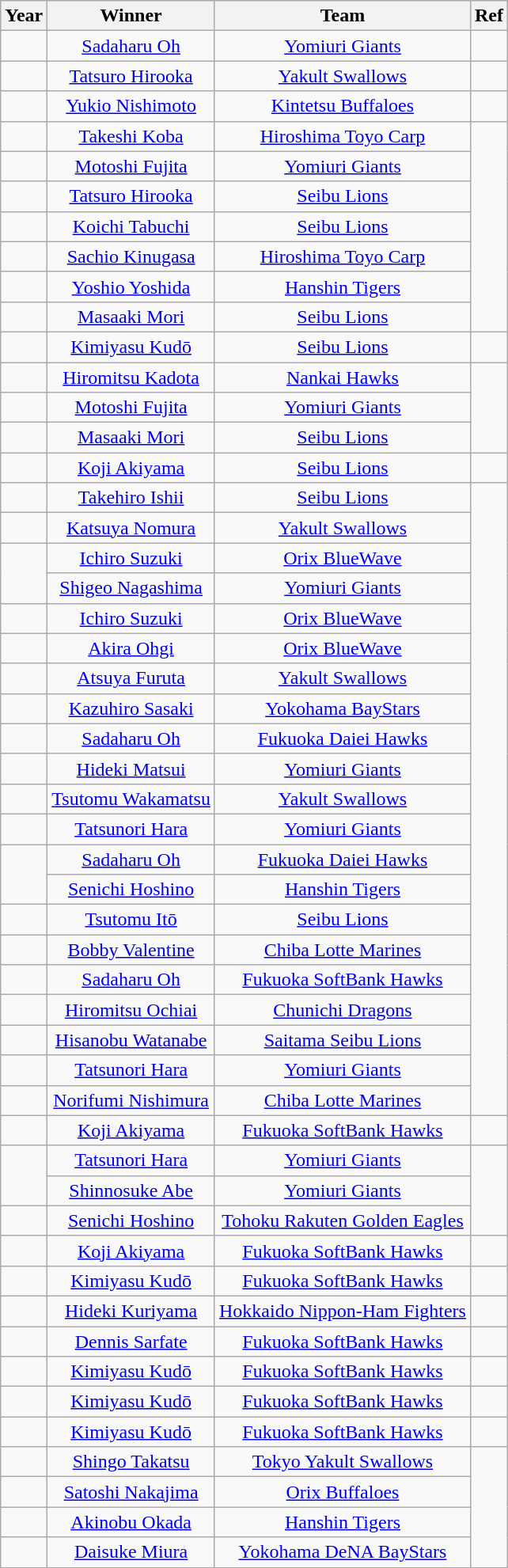<table class=wikitable>
<tr align=center style="background: #F2F2F2;">
<th>Year</th>
<th>Winner</th>
<th>Team</th>
<th>Ref</th>
</tr>
<tr align=center>
<td></td>
<td><a href='#'>Sadaharu Oh</a></td>
<td><a href='#'>Yomiuri Giants</a></td>
<td></td>
</tr>
<tr align=center>
<td></td>
<td><a href='#'>Tatsuro Hirooka</a></td>
<td><a href='#'>Yakult Swallows</a></td>
<td></td>
</tr>
<tr align=center>
<td></td>
<td><a href='#'>Yukio Nishimoto</a></td>
<td><a href='#'>Kintetsu Buffaloes</a></td>
<td></td>
</tr>
<tr align=center>
<td></td>
<td><a href='#'>Takeshi Koba</a></td>
<td><a href='#'>Hiroshima Toyo Carp</a></td>
</tr>
<tr align=center>
<td></td>
<td><a href='#'>Motoshi Fujita</a></td>
<td><a href='#'>Yomiuri Giants</a></td>
</tr>
<tr align=center>
<td></td>
<td><a href='#'>Tatsuro Hirooka</a></td>
<td><a href='#'>Seibu Lions</a></td>
</tr>
<tr align=center>
<td></td>
<td><a href='#'>Koichi Tabuchi</a></td>
<td><a href='#'>Seibu Lions</a></td>
</tr>
<tr align=center>
<td></td>
<td><a href='#'>Sachio Kinugasa</a></td>
<td><a href='#'>Hiroshima Toyo Carp</a></td>
</tr>
<tr align=center>
<td></td>
<td><a href='#'>Yoshio Yoshida</a></td>
<td><a href='#'>Hanshin Tigers</a></td>
</tr>
<tr align=center>
<td></td>
<td><a href='#'>Masaaki Mori</a></td>
<td><a href='#'>Seibu Lions</a></td>
</tr>
<tr align=center>
<td></td>
<td><a href='#'>Kimiyasu Kudō</a></td>
<td><a href='#'>Seibu Lions</a></td>
<td></td>
</tr>
<tr align=center>
<td></td>
<td><a href='#'>Hiromitsu Kadota</a></td>
<td><a href='#'>Nankai Hawks</a></td>
</tr>
<tr align=center>
<td></td>
<td><a href='#'>Motoshi Fujita</a></td>
<td><a href='#'>Yomiuri Giants</a></td>
</tr>
<tr align=center>
<td></td>
<td><a href='#'>Masaaki Mori</a></td>
<td><a href='#'>Seibu Lions</a></td>
</tr>
<tr align=center>
<td></td>
<td><a href='#'>Koji Akiyama</a></td>
<td><a href='#'>Seibu Lions</a></td>
<td></td>
</tr>
<tr align=center>
<td></td>
<td><a href='#'>Takehiro Ishii</a></td>
<td><a href='#'>Seibu Lions</a></td>
</tr>
<tr align=center>
<td></td>
<td><a href='#'>Katsuya Nomura</a></td>
<td><a href='#'>Yakult Swallows</a></td>
</tr>
<tr align=center>
<td rowspan=2></td>
<td><a href='#'>Ichiro Suzuki</a></td>
<td><a href='#'>Orix BlueWave</a></td>
</tr>
<tr align=center>
<td><a href='#'>Shigeo Nagashima</a></td>
<td><a href='#'>Yomiuri Giants</a></td>
</tr>
<tr align=center>
<td></td>
<td><a href='#'>Ichiro Suzuki</a></td>
<td><a href='#'>Orix BlueWave</a></td>
</tr>
<tr align=center>
<td></td>
<td><a href='#'>Akira Ohgi</a></td>
<td><a href='#'>Orix BlueWave</a></td>
</tr>
<tr align=center>
<td></td>
<td><a href='#'>Atsuya Furuta</a></td>
<td><a href='#'>Yakult Swallows</a></td>
</tr>
<tr align=center>
<td></td>
<td><a href='#'>Kazuhiro Sasaki</a></td>
<td><a href='#'>Yokohama BayStars</a></td>
</tr>
<tr align=center>
<td></td>
<td><a href='#'>Sadaharu Oh</a></td>
<td><a href='#'>Fukuoka Daiei Hawks</a></td>
</tr>
<tr align=center>
<td></td>
<td><a href='#'>Hideki Matsui</a></td>
<td><a href='#'>Yomiuri Giants</a></td>
</tr>
<tr align=center>
<td></td>
<td><a href='#'>Tsutomu Wakamatsu</a></td>
<td><a href='#'>Yakult Swallows</a></td>
</tr>
<tr align=center>
<td></td>
<td><a href='#'>Tatsunori Hara</a></td>
<td><a href='#'>Yomiuri Giants</a></td>
</tr>
<tr align=center>
<td rowspan=2></td>
<td><a href='#'>Sadaharu Oh</a></td>
<td><a href='#'>Fukuoka Daiei Hawks</a></td>
</tr>
<tr align=center>
<td><a href='#'>Senichi Hoshino</a></td>
<td><a href='#'>Hanshin Tigers</a></td>
</tr>
<tr align=center>
<td></td>
<td><a href='#'>Tsutomu Itō</a></td>
<td><a href='#'>Seibu Lions</a></td>
</tr>
<tr align=center>
<td></td>
<td><a href='#'>Bobby Valentine</a></td>
<td><a href='#'>Chiba Lotte Marines</a></td>
</tr>
<tr align=center>
<td></td>
<td><a href='#'>Sadaharu Oh</a></td>
<td><a href='#'>Fukuoka SoftBank Hawks</a></td>
</tr>
<tr align=center>
<td></td>
<td><a href='#'>Hiromitsu Ochiai</a></td>
<td><a href='#'>Chunichi Dragons</a></td>
</tr>
<tr align=center>
<td></td>
<td><a href='#'>Hisanobu Watanabe</a></td>
<td><a href='#'>Saitama Seibu Lions</a></td>
</tr>
<tr align=center>
<td></td>
<td><a href='#'>Tatsunori Hara</a></td>
<td><a href='#'>Yomiuri Giants</a></td>
</tr>
<tr align=center>
<td></td>
<td><a href='#'>Norifumi Nishimura</a></td>
<td><a href='#'>Chiba Lotte Marines</a></td>
</tr>
<tr align=center>
<td></td>
<td><a href='#'>Koji Akiyama</a></td>
<td><a href='#'>Fukuoka SoftBank Hawks</a></td>
<td></td>
</tr>
<tr align=center>
<td rowspan=2></td>
<td><a href='#'>Tatsunori Hara</a></td>
<td><a href='#'>Yomiuri Giants</a></td>
</tr>
<tr align=center>
<td><a href='#'>Shinnosuke Abe</a></td>
<td><a href='#'>Yomiuri Giants</a></td>
</tr>
<tr align=center>
<td></td>
<td><a href='#'>Senichi Hoshino</a></td>
<td><a href='#'>Tohoku Rakuten Golden Eagles</a></td>
</tr>
<tr align=center>
<td></td>
<td><a href='#'>Koji Akiyama</a></td>
<td><a href='#'>Fukuoka SoftBank Hawks</a></td>
<td></td>
</tr>
<tr align=center>
<td></td>
<td><a href='#'>Kimiyasu Kudō</a></td>
<td><a href='#'>Fukuoka SoftBank Hawks</a></td>
<td></td>
</tr>
<tr align=center>
<td></td>
<td><a href='#'>Hideki Kuriyama</a></td>
<td><a href='#'>Hokkaido Nippon-Ham Fighters</a></td>
<td></td>
</tr>
<tr align=center>
<td></td>
<td><a href='#'>Dennis Sarfate</a></td>
<td><a href='#'>Fukuoka SoftBank Hawks</a></td>
<td></td>
</tr>
<tr align=center>
<td></td>
<td><a href='#'>Kimiyasu Kudō</a></td>
<td><a href='#'>Fukuoka SoftBank Hawks</a></td>
<td></td>
</tr>
<tr align=center>
<td></td>
<td><a href='#'>Kimiyasu Kudō</a></td>
<td><a href='#'>Fukuoka SoftBank Hawks</a></td>
<td></td>
</tr>
<tr align=center>
<td></td>
<td><a href='#'>Kimiyasu Kudō</a></td>
<td><a href='#'>Fukuoka SoftBank Hawks</a></td>
<td></td>
</tr>
<tr align=center>
<td></td>
<td><a href='#'>Shingo Takatsu</a></td>
<td><a href='#'>Tokyo Yakult Swallows</a></td>
</tr>
<tr align=center>
<td></td>
<td><a href='#'>Satoshi Nakajima</a></td>
<td><a href='#'>Orix Buffaloes</a></td>
</tr>
<tr align=center>
<td></td>
<td><a href='#'>Akinobu Okada</a></td>
<td><a href='#'>Hanshin Tigers</a></td>
</tr>
<tr align=center>
<td></td>
<td><a href='#'>Daisuke Miura</a></td>
<td><a href='#'>Yokohama DeNA BayStars</a></td>
</tr>
</table>
